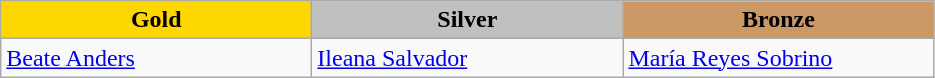<table class="wikitable" style="text-align:left">
<tr align="center">
<td width=200 bgcolor=gold><strong>Gold</strong></td>
<td width=200 bgcolor=silver><strong>Silver</strong></td>
<td width=200 bgcolor=CC9966><strong>Bronze</strong></td>
</tr>
<tr>
<td><a href='#'>Beate Anders</a><br><em></em></td>
<td><a href='#'>Ileana Salvador</a><br><em></em></td>
<td><a href='#'>María Reyes Sobrino</a><br><em></em></td>
</tr>
</table>
